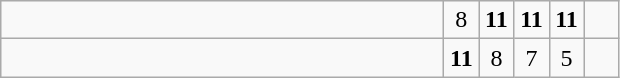<table class="wikitable">
<tr>
<td style="width:18em"></td>
<td align=center style="width:1em">8</td>
<td align=center style="width:1em"><strong>11</strong></td>
<td align=center style="width:1em"><strong>11</strong></td>
<td align=center style="width:1em"><strong>11</strong></td>
<td align=center style="width:1em"></td>
</tr>
<tr>
<td style="width:18em"></td>
<td align=center style="width:1em"><strong>11</strong></td>
<td align=center style="width:1em">8</td>
<td align=center style="width:1em">7</td>
<td align=center style="width:1em">5</td>
<td align=center style="width:1em"></td>
</tr>
</table>
